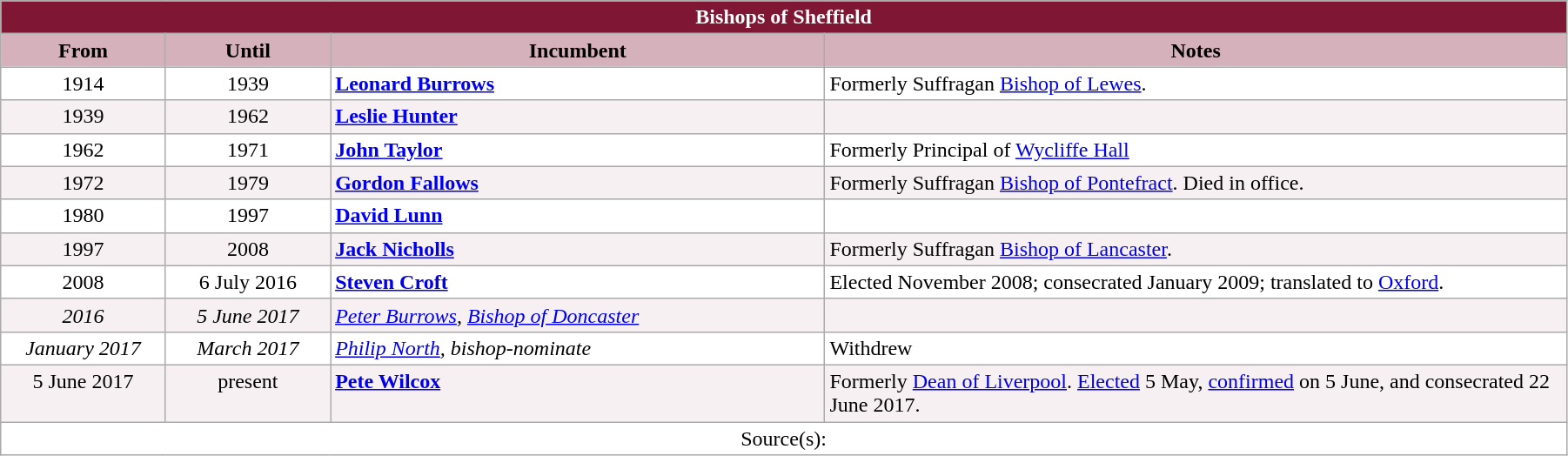<table class="wikitable" style="width:95%;" border="1" cellpadding="2">
<tr>
<th colspan="4" style="background-color: #7F1734; color: white;">Bishops of Sheffield</th>
</tr>
<tr valign=center>
<th style="background-color:#D4B1BB" width="10%">From</th>
<th style="background-color:#D4B1BB" width="10%">Until</th>
<th style="background-color:#D4B1BB" width="30%">Incumbent</th>
<th style="background-color:#D4B1BB" width="45%">Notes</th>
</tr>
<tr valign=top bgcolor="white">
<td align=center>1914</td>
<td align=center>1939</td>
<td><strong><a href='#'>Leonard Burrows</a></strong></td>
<td>Formerly Suffragan <a href='#'>Bishop of Lewes</a>.</td>
</tr>
<tr valign=top bgcolor="#F7F0F2">
<td align=center>1939</td>
<td align=center>1962</td>
<td><strong><a href='#'>Leslie Hunter</a></strong></td>
<td></td>
</tr>
<tr valign=top bgcolor="white">
<td align=center>1962</td>
<td align=center>1971</td>
<td><strong><a href='#'>John Taylor</a></strong></td>
<td>Formerly Principal of <a href='#'>Wycliffe Hall</a></td>
</tr>
<tr valign=top bgcolor="#F7F0F2">
<td align=center>1972</td>
<td align=center>1979</td>
<td><strong><a href='#'>Gordon Fallows</a></strong></td>
<td>Formerly Suffragan <a href='#'>Bishop of Pontefract</a>. Died in office.</td>
</tr>
<tr valign=top bgcolor="white">
<td align=center>1980</td>
<td align=center>1997</td>
<td><strong><a href='#'>David Lunn</a></strong></td>
<td></td>
</tr>
<tr valign=top bgcolor="#F7F0F2">
<td align=center>1997</td>
<td align=center>2008</td>
<td><strong><a href='#'>Jack Nicholls</a></strong></td>
<td>Formerly Suffragan <a href='#'>Bishop of Lancaster</a>.</td>
</tr>
<tr valign=top bgcolor="white">
<td align=center>2008</td>
<td align=center>6 July 2016</td>
<td><strong><a href='#'>Steven Croft</a></strong></td>
<td>Elected November 2008; consecrated January 2009; translated to <a href='#'>Oxford</a>.</td>
</tr>
<tr valign=top bgcolor="#F7F0F2">
<td align=center><em>2016</em></td>
<td align=center><em>5 June 2017</em></td>
<td><em><a href='#'>Peter Burrows</a>, <a href='#'>Bishop of Doncaster</a></em></td>
<td></td>
</tr>
<tr valign=top bgcolor="white">
<td align=center><em>January 2017</em></td>
<td align=center><em>March 2017</em></td>
<td><em><a href='#'>Philip North</a>, bishop-nominate</em></td>
<td>Withdrew</td>
</tr>
<tr valign=top bgcolor="#F7F0F2">
<td align=center>5 June 2017</td>
<td align=center>present</td>
<td><strong><a href='#'>Pete Wilcox</a></strong></td>
<td>Formerly <a href='#'>Dean of Liverpool</a>. <a href='#'>Elected</a> 5 May, <a href='#'>confirmed</a> on 5 June, and consecrated 22 June 2017.</td>
</tr>
<tr valign=top bgcolor="white">
<td align=center colspan="4">Source(s):</td>
</tr>
</table>
